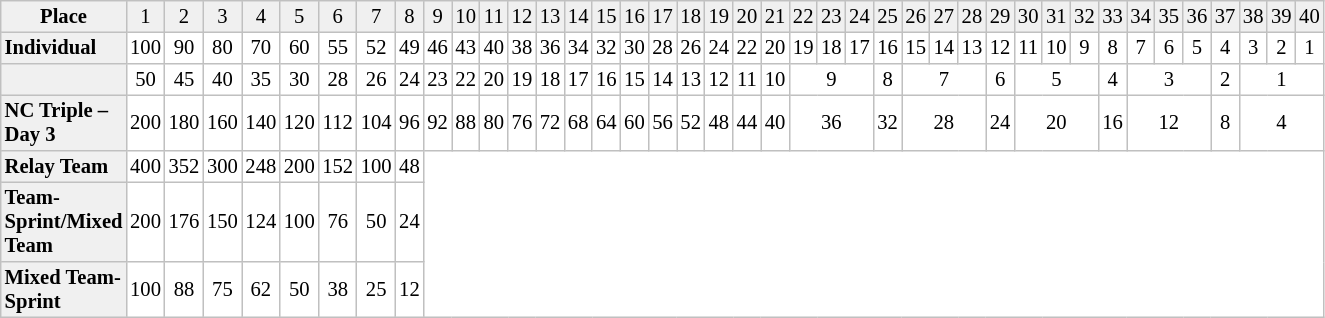<table border="1" cellpadding="2" cellspacing="0" style="border:1px solid #C0C0C0; border-collapse:collapse; font-size:86%; margin-top:1em; text-align:center" width="850">
<tr bgcolor="#F0F0F0">
<td width=250><strong>Place</strong></td>
<td width=25>1</td>
<td width=25>2</td>
<td width=25>3</td>
<td width=25>4</td>
<td width=25>5</td>
<td width=25>6</td>
<td width=25>7</td>
<td width=25>8</td>
<td width=25>9</td>
<td width=25>10</td>
<td width=25>11</td>
<td width=25>12</td>
<td width=25>13</td>
<td width=25>14</td>
<td width=25>15</td>
<td width=25>16</td>
<td width=25>17</td>
<td width=25>18</td>
<td width=25>19</td>
<td width=25>20</td>
<td width=25>21</td>
<td width=25>22</td>
<td width=25>23</td>
<td width=25>24</td>
<td width=25>25</td>
<td width=25>26</td>
<td width=25>27</td>
<td width=25>28</td>
<td width=25>29</td>
<td width=25>30</td>
<td width=25>31</td>
<td width=25>32</td>
<td width=25>33</td>
<td width=25>34</td>
<td width=25>35</td>
<td width=25>36</td>
<td width=25>37</td>
<td width=25>38</td>
<td width=25>39</td>
<td width=25>40</td>
</tr>
<tr>
<td bgcolor="#F0F0F0" align=left><strong>Individual</strong></td>
<td>100</td>
<td>90</td>
<td>80</td>
<td>70</td>
<td>60</td>
<td>55</td>
<td>52</td>
<td>49</td>
<td>46</td>
<td>43</td>
<td>40</td>
<td>38</td>
<td>36</td>
<td>34</td>
<td>32</td>
<td>30</td>
<td>28</td>
<td>26</td>
<td>24</td>
<td>22</td>
<td>20</td>
<td>19</td>
<td>18</td>
<td>17</td>
<td>16</td>
<td>15</td>
<td>14</td>
<td>13</td>
<td>12</td>
<td>11</td>
<td>10</td>
<td>9</td>
<td>8</td>
<td>7</td>
<td>6</td>
<td>5</td>
<td>4</td>
<td>3</td>
<td>2</td>
<td>1</td>
</tr>
<tr>
<td bgcolor="#F0F0F0" align=left></td>
<td>50</td>
<td>45</td>
<td>40</td>
<td>35</td>
<td>30</td>
<td>28</td>
<td>26</td>
<td>24</td>
<td>23</td>
<td>22</td>
<td>20</td>
<td>19</td>
<td>18</td>
<td>17</td>
<td>16</td>
<td>15</td>
<td>14</td>
<td>13</td>
<td>12</td>
<td>11</td>
<td>10</td>
<td colspan=3>9</td>
<td>8</td>
<td colspan=3>7</td>
<td>6</td>
<td colspan=3>5</td>
<td>4</td>
<td colspan=3>3</td>
<td>2</td>
<td colspan=3>1</td>
</tr>
<tr>
<td bgcolor="#F0F0F0" align=left><strong>NC Triple – Day 3</strong></td>
<td>200</td>
<td>180</td>
<td>160</td>
<td>140</td>
<td>120</td>
<td>112</td>
<td>104</td>
<td>96</td>
<td>92</td>
<td>88</td>
<td>80</td>
<td>76</td>
<td>72</td>
<td>68</td>
<td>64</td>
<td>60</td>
<td>56</td>
<td>52</td>
<td>48</td>
<td>44</td>
<td>40</td>
<td colspan=3>36</td>
<td>32</td>
<td colspan=3>28</td>
<td>24</td>
<td colspan=3>20</td>
<td>16</td>
<td colspan=3>12</td>
<td>8</td>
<td colspan=3>4</td>
</tr>
<tr>
<td bgcolor="#F0F0F0" align=left><strong>Relay Team</strong></td>
<td>400</td>
<td>352</td>
<td>300</td>
<td>248</td>
<td>200</td>
<td>152</td>
<td>100</td>
<td>48</td>
</tr>
<tr>
<td bgcolor="#F0F0F0" align=left><strong>Team-Sprint/Mixed Team</strong></td>
<td>200</td>
<td>176</td>
<td>150</td>
<td>124</td>
<td>100</td>
<td>76</td>
<td>50</td>
<td>24</td>
</tr>
<tr>
<td bgcolor="#F0F0F0" align=left><strong>Mixed Team-Sprint</strong></td>
<td>100</td>
<td>88</td>
<td>75</td>
<td>62</td>
<td>50</td>
<td>38</td>
<td>25</td>
<td>12</td>
</tr>
</table>
